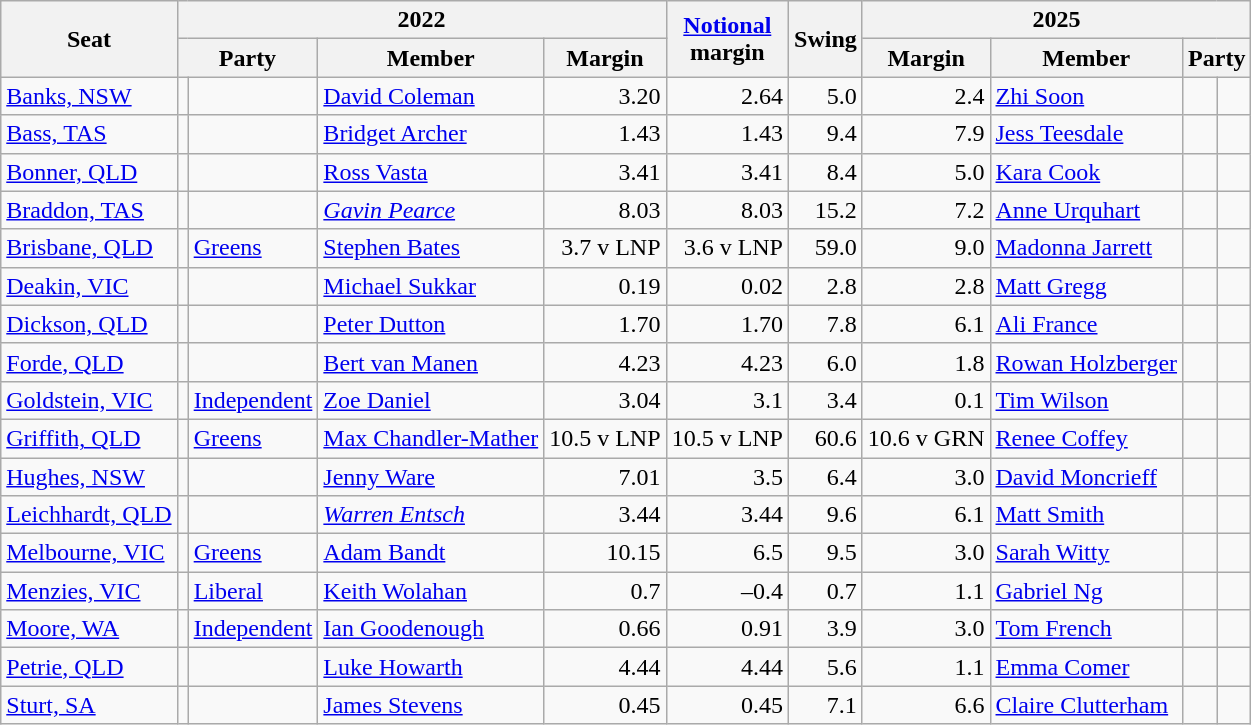<table class="wikitable sortable">
<tr>
<th rowspan="2">Seat</th>
<th colspan="4">2022</th>
<th rowspan="2"><a href='#'>Notional</a><br>margin</th>
<th rowspan="2">Swing</th>
<th colspan="4">2025</th>
</tr>
<tr style="text-align:center">
<th colspan="2">Party</th>
<th>Member</th>
<th>Margin</th>
<th>Margin</th>
<th>Member</th>
<th colspan="2">Party</th>
</tr>
<tr>
<td><a href='#'>Banks, NSW</a></td>
<td></td>
<td></td>
<td><a href='#'>David Coleman</a></td>
<td style="text-align:right;">3.20</td>
<td style="text-align:right;">2.64</td>
<td style="text-align:right;">5.0</td>
<td style="text-align:right;">2.4</td>
<td><a href='#'>Zhi Soon</a></td>
<td></td>
<td></td>
</tr>
<tr>
<td><a href='#'>Bass, TAS</a></td>
<td></td>
<td></td>
<td><a href='#'>Bridget Archer</a></td>
<td style="text-align:right;">1.43</td>
<td style="text-align:right;">1.43</td>
<td style="text-align:right;">9.4</td>
<td style="text-align:right;">7.9</td>
<td><a href='#'>Jess Teesdale</a></td>
<td></td>
<td></td>
</tr>
<tr>
<td><a href='#'>Bonner, QLD</a></td>
<td></td>
<td></td>
<td><a href='#'>Ross Vasta</a></td>
<td style="text-align:right;">3.41</td>
<td style="text-align:right;">3.41</td>
<td style="text-align:right;">8.4</td>
<td style="text-align:right;">5.0</td>
<td><a href='#'>Kara Cook</a></td>
<td></td>
<td></td>
</tr>
<tr>
<td><a href='#'>Braddon, TAS</a></td>
<td></td>
<td></td>
<td><em><a href='#'>Gavin Pearce</a></em></td>
<td style="text-align:right;">8.03</td>
<td style="text-align:right;">8.03</td>
<td style="text-align:right;">15.2</td>
<td style="text-align:right;">7.2</td>
<td><a href='#'>Anne Urquhart</a></td>
<td></td>
<td></td>
</tr>
<tr>
<td><a href='#'>Brisbane, QLD</a></td>
<td></td>
<td><a href='#'>Greens</a></td>
<td><a href='#'>Stephen Bates</a></td>
<td style="text-align:right;">3.7 v LNP</td>
<td style="text-align:right;">3.6 v LNP</td>
<td style="text-align:right;">59.0</td>
<td style="text-align:right;">9.0</td>
<td><a href='#'>Madonna Jarrett</a></td>
<td></td>
<td></td>
</tr>
<tr>
<td><a href='#'>Deakin, VIC</a></td>
<td></td>
<td></td>
<td><a href='#'>Michael Sukkar</a></td>
<td style="text-align:right;">0.19</td>
<td style="text-align:right;">0.02</td>
<td style="text-align:right;">2.8</td>
<td style="text-align:right;">2.8</td>
<td><a href='#'>Matt Gregg</a></td>
<td></td>
<td></td>
</tr>
<tr>
<td><a href='#'>Dickson, QLD</a></td>
<td></td>
<td></td>
<td><a href='#'>Peter Dutton</a></td>
<td style="text-align:right;">1.70</td>
<td style="text-align:right;">1.70</td>
<td style="text-align:right;">7.8</td>
<td style="text-align:right;">6.1</td>
<td><a href='#'>Ali France</a></td>
<td></td>
<td></td>
</tr>
<tr>
<td><a href='#'>Forde, QLD</a></td>
<td></td>
<td></td>
<td><a href='#'>Bert van Manen</a></td>
<td style="text-align:right;">4.23</td>
<td style="text-align:right;">4.23</td>
<td style="text-align:right;">6.0</td>
<td style="text-align:right;">1.8</td>
<td><a href='#'>Rowan Holzberger</a></td>
<td></td>
<td></td>
</tr>
<tr>
<td><a href='#'>Goldstein, VIC</a></td>
<td></td>
<td><a href='#'>Independent</a></td>
<td><a href='#'>Zoe Daniel</a></td>
<td style="text-align:right;">3.04</td>
<td style="text-align:right;">3.1</td>
<td style="text-align:right;">3.4</td>
<td style="text-align:right;">0.1</td>
<td><a href='#'>Tim Wilson</a></td>
<td></td>
<td></td>
</tr>
<tr>
<td><a href='#'>Griffith, QLD</a></td>
<td></td>
<td><a href='#'>Greens</a></td>
<td><a href='#'>Max Chandler-Mather</a></td>
<td style="text-align:right;">10.5 v LNP</td>
<td style="text-align:right;">10.5 v LNP</td>
<td style="text-align:right;">60.6</td>
<td style="text-align:right;">10.6 v GRN</td>
<td><a href='#'>Renee Coffey</a></td>
<td></td>
<td></td>
</tr>
<tr>
<td><a href='#'>Hughes, NSW</a></td>
<td></td>
<td></td>
<td><a href='#'>Jenny Ware</a></td>
<td style="text-align:right;">7.01</td>
<td style="text-align:right;">3.5</td>
<td style="text-align:right;">6.4</td>
<td style="text-align:right;">3.0</td>
<td><a href='#'>David Moncrieff</a></td>
<td></td>
<td></td>
</tr>
<tr>
<td><a href='#'>Leichhardt, QLD</a></td>
<td></td>
<td></td>
<td><em><a href='#'>Warren Entsch</a></em></td>
<td style="text-align:right;">3.44</td>
<td style="text-align:right;">3.44</td>
<td style="text-align:right;">9.6</td>
<td style="text-align:right;">6.1</td>
<td><a href='#'>Matt Smith</a></td>
<td></td>
<td></td>
</tr>
<tr>
<td><a href='#'>Melbourne, VIC</a></td>
<td></td>
<td><a href='#'>Greens</a></td>
<td><a href='#'>Adam Bandt</a></td>
<td style="text-align:right;">10.15</td>
<td style="text-align:right;">6.5</td>
<td style="text-align:right;">9.5</td>
<td style="text-align:right;">3.0</td>
<td><a href='#'>Sarah Witty</a></td>
<td></td>
<td></td>
</tr>
<tr>
<td><a href='#'>Menzies, VIC</a></td>
<td></td>
<td><a href='#'>Liberal</a></td>
<td><a href='#'>Keith Wolahan</a></td>
<td style="text-align:right;">0.7</td>
<td style="text-align:right;">–0.4</td>
<td style="text-align:right;">0.7</td>
<td style="text-align:right;">1.1</td>
<td><a href='#'>Gabriel Ng</a></td>
<td></td>
<td></td>
</tr>
<tr>
<td><a href='#'>Moore, WA</a></td>
<td></td>
<td><a href='#'>Independent</a></td>
<td><a href='#'>Ian Goodenough</a></td>
<td style="text-align:right;">0.66</td>
<td style="text-align:right;">0.91</td>
<td style="text-align:right;">3.9</td>
<td style="text-align:right;">3.0</td>
<td><a href='#'>Tom French</a></td>
<td></td>
<td></td>
</tr>
<tr>
<td><a href='#'>Petrie, QLD</a></td>
<td></td>
<td></td>
<td><a href='#'>Luke Howarth</a></td>
<td style="text-align:right;">4.44</td>
<td style="text-align:right;">4.44</td>
<td style="text-align:right;">5.6</td>
<td style="text-align:right;">1.1</td>
<td><a href='#'>Emma Comer</a></td>
<td></td>
<td></td>
</tr>
<tr>
<td><a href='#'>Sturt, SA</a></td>
<td></td>
<td></td>
<td><a href='#'>James Stevens</a></td>
<td style="text-align:right;">0.45</td>
<td style="text-align:right;">0.45</td>
<td style="text-align:right;">7.1</td>
<td style="text-align:right;">6.6</td>
<td><a href='#'>Claire Clutterham</a></td>
<td></td>
<td></td>
</tr>
</table>
